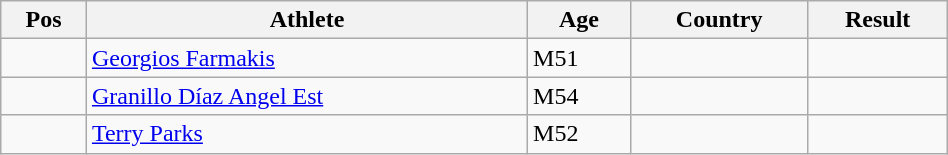<table class="wikitable"  style="text-align:center; width:50%;">
<tr>
<th>Pos</th>
<th>Athlete</th>
<th>Age</th>
<th>Country</th>
<th>Result</th>
</tr>
<tr>
<td align=center></td>
<td align=left><a href='#'>Georgios Farmakis</a></td>
<td align=left>M51</td>
<td align=left></td>
<td></td>
</tr>
<tr>
<td align=center></td>
<td align=left><a href='#'>Granillo Díaz Angel Est</a></td>
<td align=left>M54</td>
<td align=left></td>
<td></td>
</tr>
<tr>
<td align=center></td>
<td align=left><a href='#'>Terry Parks</a></td>
<td align=left>M52</td>
<td align=left></td>
<td></td>
</tr>
</table>
